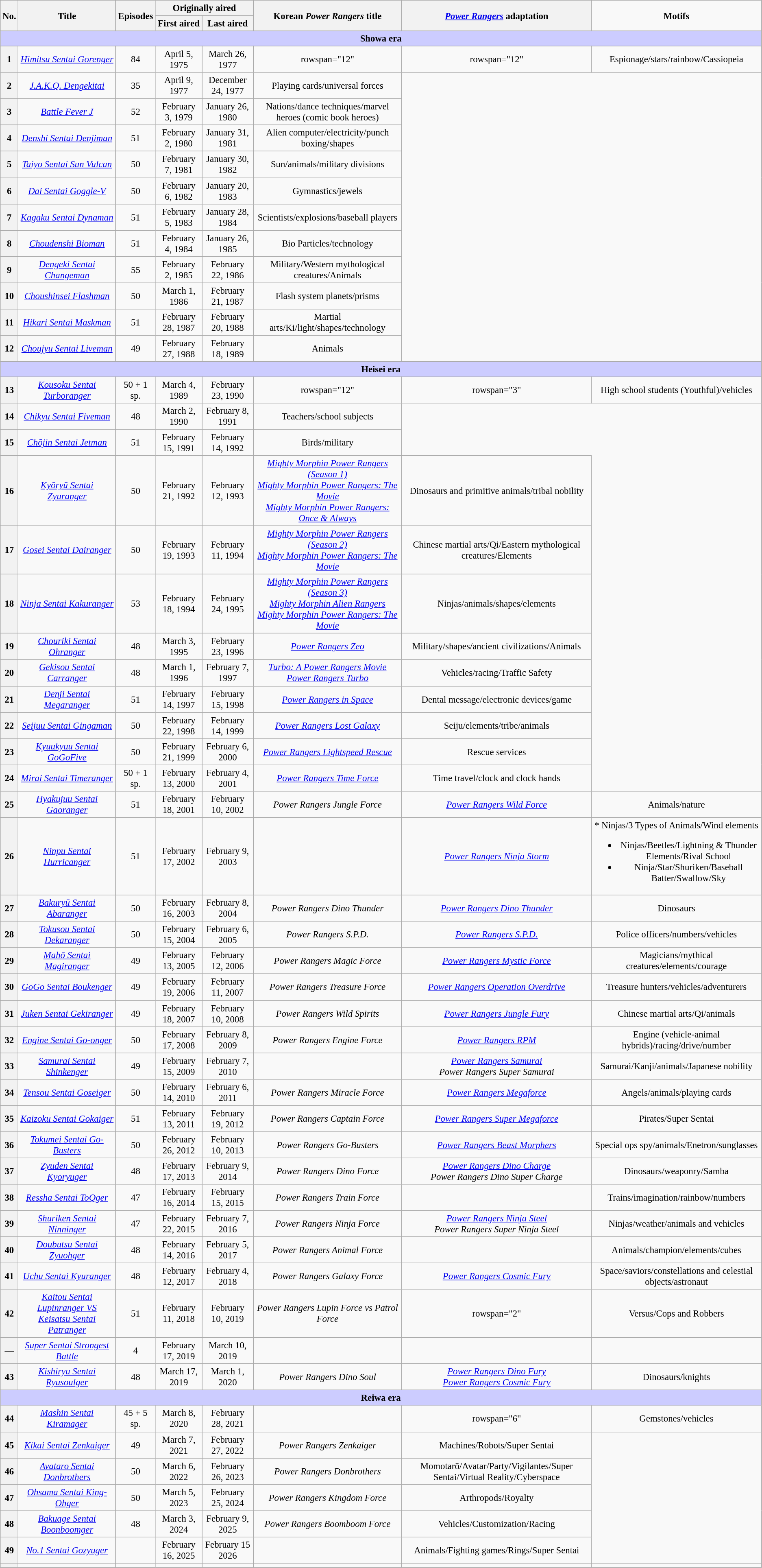<table class="wikitable" style="font-size:95%; text-align:center;">
<tr>
<th rowspan="2">No.</th>
<th rowspan="2">Title</th>
<th rowspan="2">Episodes</th>
<th colspan="2">Originally aired</th>
<th rowspan="2">Korean <em>Power Rangers</em> title</th>
<th rowspan="2"><em><a href='#'>Power Rangers</a></em> adaptation</th>
<td rowspan="2"><strong>Motifs</strong></td>
</tr>
<tr>
<th>First aired</th>
<th>Last aired</th>
</tr>
<tr>
<th colspan="8" style="background-color:#ccccff;">Showa era<br></th>
</tr>
<tr>
<th>1</th>
<td><em><a href='#'>Himitsu Sentai Gorenger</a></em></td>
<td>84</td>
<td>April 5, 1975</td>
<td>March 26, 1977</td>
<td>rowspan="12" </td>
<td>rowspan="12" </td>
<td>Espionage/stars/rainbow/Cassiopeia</td>
</tr>
<tr>
<th>2</th>
<td><em><a href='#'>J.A.K.Q. Dengekitai</a></em></td>
<td>35</td>
<td>April 9, 1977</td>
<td>December 24, 1977</td>
<td>Playing cards/universal forces</td>
</tr>
<tr>
<th>3</th>
<td><em><a href='#'>Battle Fever J</a></em></td>
<td>52</td>
<td>February 3, 1979</td>
<td>January 26, 1980</td>
<td>Nations/dance techniques/marvel heroes (comic book heroes)</td>
</tr>
<tr>
<th>4</th>
<td><em><a href='#'>Denshi Sentai Denjiman</a></em></td>
<td>51</td>
<td>February 2, 1980</td>
<td>January 31, 1981</td>
<td>Alien computer/electricity/punch boxing/shapes</td>
</tr>
<tr>
<th>5</th>
<td><em><a href='#'>Taiyo Sentai Sun Vulcan</a></em></td>
<td>50</td>
<td>February 7, 1981</td>
<td>January 30, 1982</td>
<td>Sun/animals/military divisions</td>
</tr>
<tr>
<th>6</th>
<td><em><a href='#'>Dai Sentai Goggle-V</a></em></td>
<td>50</td>
<td>February 6, 1982</td>
<td>January 20, 1983</td>
<td>Gymnastics/jewels</td>
</tr>
<tr>
<th>7</th>
<td><em><a href='#'>Kagaku Sentai Dynaman</a></em></td>
<td>51</td>
<td>February 5, 1983</td>
<td>January 28, 1984</td>
<td>Scientists/explosions/baseball players</td>
</tr>
<tr>
<th>8</th>
<td><em><a href='#'>Choudenshi Bioman</a></em></td>
<td>51</td>
<td>February 4, 1984</td>
<td>January 26, 1985</td>
<td>Bio Particles/technology</td>
</tr>
<tr>
<th>9</th>
<td><em><a href='#'>Dengeki Sentai Changeman</a></em></td>
<td>55</td>
<td>February 2, 1985</td>
<td>February 22, 1986</td>
<td>Military/Western mythological creatures/Animals</td>
</tr>
<tr>
<th>10</th>
<td><em><a href='#'>Choushinsei Flashman</a></em></td>
<td>50</td>
<td>March 1, 1986</td>
<td>February 21, 1987</td>
<td>Flash system planets/prisms</td>
</tr>
<tr>
<th>11</th>
<td><em><a href='#'>Hikari Sentai Maskman</a></em></td>
<td>51</td>
<td>February 28, 1987</td>
<td>February 20, 1988</td>
<td>Martial arts/Ki/light/shapes/technology</td>
</tr>
<tr>
<th>12</th>
<td><em><a href='#'>Choujyu Sentai Liveman</a></em></td>
<td>49</td>
<td>February 27, 1988</td>
<td>February 18, 1989</td>
<td>Animals</td>
</tr>
<tr>
<th colspan="8" style="background-color:#ccccff;">Heisei era<br></th>
</tr>
<tr>
<th>13</th>
<td><em><a href='#'>Kousoku Sentai Turboranger</a></em></td>
<td>50 + 1 sp.</td>
<td>March 4, 1989</td>
<td>February 23, 1990</td>
<td>rowspan="12" </td>
<td>rowspan="3" </td>
<td>High school students (Youthful)/vehicles</td>
</tr>
<tr>
<th>14</th>
<td><em><a href='#'>Chikyu Sentai Fiveman</a></em></td>
<td>48</td>
<td>March 2, 1990</td>
<td>February 8, 1991</td>
<td>Teachers/school subjects</td>
</tr>
<tr>
<th>15</th>
<td><em><a href='#'>Chōjin Sentai Jetman</a></em></td>
<td>51</td>
<td>February 15, 1991</td>
<td>February 14, 1992</td>
<td>Birds/military</td>
</tr>
<tr>
<th>16</th>
<td><em><a href='#'>Kyōryū Sentai Zyuranger</a></em></td>
<td>50</td>
<td>February 21, 1992</td>
<td>February 12, 1993</td>
<td><em><a href='#'>Mighty Morphin Power Rangers (Season 1)</a></em><br><em><a href='#'>Mighty Morphin Power Rangers: The Movie</a></em><br><em><a href='#'>Mighty Morphin Power Rangers: Once & Always</a></em></td>
<td>Dinosaurs and primitive animals/tribal nobility</td>
</tr>
<tr>
<th>17</th>
<td><em><a href='#'>Gosei Sentai Dairanger</a></em></td>
<td>50</td>
<td>February 19, 1993</td>
<td>February 11, 1994</td>
<td><a href='#'><em>Mighty Morphin Power Rangers (Season 2)</em></a><br><em><a href='#'>Mighty Morphin Power Rangers: The Movie</a></em></td>
<td>Chinese martial arts/Qi/Eastern mythological creatures/Elements</td>
</tr>
<tr>
<th>18</th>
<td><em><a href='#'>Ninja Sentai Kakuranger</a></em></td>
<td>53</td>
<td>February 18, 1994</td>
<td>February 24, 1995</td>
<td><a href='#'><em>Mighty Morphin Power Rangers (Season 3)</em></a><br><em><a href='#'>Mighty Morphin Alien Rangers</a></em><br><em><a href='#'>Mighty Morphin Power Rangers: The Movie</a></em></td>
<td>Ninjas/animals/shapes/elements</td>
</tr>
<tr>
<th>19</th>
<td><em><a href='#'>Chouriki Sentai Ohranger</a></em></td>
<td>48</td>
<td>March 3, 1995</td>
<td>February 23, 1996</td>
<td><em><a href='#'>Power Rangers Zeo</a></em></td>
<td>Military/shapes/ancient civilizations/Animals</td>
</tr>
<tr>
<th>20</th>
<td><em><a href='#'>Gekisou Sentai Carranger</a></em></td>
<td>48</td>
<td>March 1, 1996</td>
<td>February 7, 1997</td>
<td><em><a href='#'>Turbo: A Power Rangers Movie</a></em><br><em><a href='#'>Power Rangers Turbo</a></em></td>
<td>Vehicles/racing/Traffic Safety</td>
</tr>
<tr>
<th>21</th>
<td><em><a href='#'>Denji Sentai Megaranger</a></em></td>
<td>51</td>
<td>February 14, 1997</td>
<td>February 15, 1998</td>
<td><em><a href='#'>Power Rangers in Space</a></em></td>
<td>Dental message/electronic devices/game</td>
</tr>
<tr>
<th>22</th>
<td><em><a href='#'>Seijuu Sentai Gingaman</a></em></td>
<td>50</td>
<td>February 22, 1998</td>
<td>February 14, 1999</td>
<td><em><a href='#'>Power Rangers Lost Galaxy</a></em></td>
<td>Seiju/elements/tribe/animals</td>
</tr>
<tr>
<th>23</th>
<td><em><a href='#'>Kyuukyuu Sentai GoGoFive</a></em></td>
<td>50</td>
<td>February 21, 1999</td>
<td>February 6, 2000</td>
<td><em><a href='#'>Power Rangers Lightspeed Rescue</a></em></td>
<td>Rescue services</td>
</tr>
<tr>
<th>24</th>
<td><em><a href='#'>Mirai Sentai Timeranger</a></em></td>
<td>50 + 1 sp.</td>
<td>February 13, 2000</td>
<td>February 4, 2001</td>
<td><em><a href='#'>Power Rangers Time Force</a></em></td>
<td>Time travel/clock and clock hands</td>
</tr>
<tr>
<th>25</th>
<td><em><a href='#'>Hyakujuu Sentai Gaoranger</a></em></td>
<td>51</td>
<td>February 18, 2001</td>
<td>February 10, 2002</td>
<td><em>Power Rangers Jungle Force</em></td>
<td><em><a href='#'>Power Rangers Wild Force</a></em></td>
<td>Animals/nature</td>
</tr>
<tr>
<th>26</th>
<td><em><a href='#'>Ninpu Sentai Hurricanger</a></em></td>
<td>51</td>
<td>February 17, 2002</td>
<td>February 9, 2003</td>
<td></td>
<td><em><a href='#'>Power Rangers Ninja Storm</a></em></td>
<td>* Ninjas/3 Types of Animals/Wind elements<br><ul><li>Ninjas/Beetles/Lightning & Thunder Elements/Rival School</li><li>Ninja/Star/Shuriken/Baseball Batter/Swallow/Sky</li></ul></td>
</tr>
<tr>
<th>27</th>
<td><em><a href='#'>Bakuryū Sentai Abaranger</a></em></td>
<td>50</td>
<td>February 16, 2003</td>
<td>February 8, 2004</td>
<td><em>Power Rangers Dino Thunder</em></td>
<td><em><a href='#'>Power Rangers Dino Thunder</a></em></td>
<td>Dinosaurs</td>
</tr>
<tr>
<th>28</th>
<td><em><a href='#'>Tokusou Sentai Dekaranger</a></em></td>
<td>50</td>
<td>February 15, 2004</td>
<td>February 6, 2005</td>
<td><em>Power Rangers S.P.D.</em></td>
<td><em><a href='#'>Power Rangers S.P.D.</a></em></td>
<td>Police officers/numbers/vehicles</td>
</tr>
<tr>
<th>29</th>
<td><em><a href='#'>Mahō Sentai Magiranger</a></em></td>
<td>49</td>
<td>February 13, 2005</td>
<td>February 12, 2006</td>
<td><em>Power Rangers Magic Force</em></td>
<td><em><a href='#'>Power Rangers Mystic Force</a></em></td>
<td>Magicians/mythical creatures/elements/courage</td>
</tr>
<tr>
<th>30</th>
<td><em><a href='#'>GoGo Sentai Boukenger</a></em></td>
<td>49</td>
<td>February 19, 2006</td>
<td>February 11, 2007</td>
<td><em>Power Rangers Treasure Force</em></td>
<td><em><a href='#'>Power Rangers Operation Overdrive</a></em></td>
<td>Treasure hunters/vehicles/adventurers</td>
</tr>
<tr>
<th>31</th>
<td><em><a href='#'>Juken Sentai Gekiranger</a></em></td>
<td>49</td>
<td>February 18, 2007</td>
<td>February 10, 2008</td>
<td><em>Power Rangers Wild Spirits</em></td>
<td><em><a href='#'>Power Rangers Jungle Fury</a></em></td>
<td>Chinese martial arts/Qi/animals</td>
</tr>
<tr>
<th>32</th>
<td><em><a href='#'>Engine Sentai Go-onger</a></em></td>
<td>50</td>
<td>February 17, 2008</td>
<td>February 8, 2009</td>
<td><em>Power Rangers Engine Force</em></td>
<td><em><a href='#'>Power Rangers RPM</a></em></td>
<td>Engine (vehicle-animal hybrids)/racing/drive/number</td>
</tr>
<tr>
<th>33</th>
<td><em><a href='#'>Samurai Sentai Shinkenger</a></em></td>
<td>49</td>
<td>February 15, 2009</td>
<td>February 7, 2010</td>
<td></td>
<td><em><a href='#'>Power Rangers Samurai</a></em><br><em>Power Rangers Super Samurai</em></td>
<td>Samurai/Kanji/animals/Japanese nobility</td>
</tr>
<tr>
<th>34</th>
<td><em><a href='#'>Tensou Sentai Goseiger</a></em></td>
<td>50</td>
<td>February 14, 2010</td>
<td>February 6, 2011</td>
<td><em>Power Rangers Miracle Force</em></td>
<td><em><a href='#'>Power Rangers Megaforce</a></em></td>
<td>Angels/animals/playing cards</td>
</tr>
<tr>
<th>35</th>
<td><em><a href='#'>Kaizoku Sentai Gokaiger</a></em></td>
<td>51</td>
<td>February 13, 2011</td>
<td>February 19, 2012</td>
<td><em>Power Rangers Captain Force</em></td>
<td><em><a href='#'>Power Rangers Super Megaforce</a></em></td>
<td>Pirates/Super Sentai</td>
</tr>
<tr>
<th>36</th>
<td><em><a href='#'>Tokumei Sentai Go-Busters</a></em></td>
<td>50</td>
<td>February 26, 2012</td>
<td>February 10, 2013</td>
<td><em>Power Rangers Go-Busters</em></td>
<td><em><a href='#'>Power Rangers Beast Morphers</a></em></td>
<td>Special ops spy/animals/Enetron/sunglasses</td>
</tr>
<tr>
<th>37</th>
<td><em><a href='#'>Zyuden Sentai Kyoryuger</a></em></td>
<td>48</td>
<td>February 17, 2013</td>
<td>February 9, 2014</td>
<td><em>Power Rangers Dino Force</em></td>
<td><em><a href='#'>Power Rangers Dino Charge</a></em><br><em>Power Rangers Dino Super Charge</em></td>
<td>Dinosaurs/weaponry/Samba</td>
</tr>
<tr>
<th>38</th>
<td><em><a href='#'>Ressha Sentai ToQger</a></em></td>
<td>47</td>
<td>February 16, 2014</td>
<td>February 15, 2015</td>
<td><em>Power Rangers Train Force</em></td>
<td></td>
<td>Trains/imagination/rainbow/numbers</td>
</tr>
<tr>
<th>39</th>
<td><em><a href='#'>Shuriken Sentai Ninninger</a></em></td>
<td>47</td>
<td>February 22, 2015</td>
<td>February 7, 2016</td>
<td><em>Power Rangers Ninja Force</em></td>
<td><em><a href='#'>Power Rangers Ninja Steel</a></em><br><em>Power Rangers Super Ninja Steel</em></td>
<td>Ninjas/weather/animals and vehicles</td>
</tr>
<tr>
<th>40</th>
<td><em><a href='#'>Doubutsu Sentai Zyuohger</a></em></td>
<td>48</td>
<td>February 14, 2016</td>
<td>February 5, 2017</td>
<td><em>Power Rangers Animal Force</em></td>
<td></td>
<td>Animals/champion/elements/cubes</td>
</tr>
<tr>
<th>41</th>
<td><em><a href='#'>Uchu Sentai Kyuranger</a></em></td>
<td>48</td>
<td>February 12, 2017</td>
<td>February 4, 2018</td>
<td><em>Power Rangers Galaxy Force</em></td>
<td><em><a href='#'>Power Rangers Cosmic Fury</a></em></td>
<td>Space/saviors/constellations and celestial objects/astronaut</td>
</tr>
<tr>
<th>42</th>
<td><em><a href='#'>Kaitou Sentai Lupinranger VS Keisatsu Sentai Patranger</a></em></td>
<td>51</td>
<td>February 11, 2018</td>
<td>February 10, 2019</td>
<td><em>Power Rangers Lupin Force vs Patrol Force</em></td>
<td>rowspan="2" </td>
<td>Versus/Cops and Robbers</td>
</tr>
<tr>
<th><strong>—</strong></th>
<td><em><a href='#'>Super Sentai Strongest Battle</a></em></td>
<td>4</td>
<td>February 17, 2019</td>
<td>March 10, 2019</td>
<td></td>
<td></td>
</tr>
<tr>
<th>43</th>
<td><em><a href='#'>Kishiryu Sentai Ryusoulger</a></em></td>
<td>48</td>
<td>March 17, 2019</td>
<td>March 1, 2020</td>
<td><em>Power Rangers Dino Soul</em></td>
<td><em><a href='#'>Power Rangers Dino Fury</a></em><br><em><a href='#'>Power Rangers Cosmic Fury</a></em></td>
<td>Dinosaurs/knights</td>
</tr>
<tr>
<th colspan="8" style="background-color:#ccccff;">Reiwa era<br></th>
</tr>
<tr>
<th>44</th>
<td><em><a href='#'>Mashin Sentai Kiramager</a></em></td>
<td>45 + 5 sp.</td>
<td>March 8, 2020</td>
<td>February 28, 2021</td>
<td></td>
<td>rowspan="6" </td>
<td>Gemstones/vehicles</td>
</tr>
<tr>
<th>45</th>
<td><em><a href='#'>Kikai Sentai Zenkaiger</a></em></td>
<td>49</td>
<td>March 7, 2021</td>
<td>February 27, 2022</td>
<td><em>Power Rangers Zenkaiger</em></td>
<td>Machines/Robots/Super Sentai</td>
</tr>
<tr>
<th>46</th>
<td><em><a href='#'>Avataro Sentai Donbrothers</a></em></td>
<td>50</td>
<td>March 6, 2022</td>
<td>February 26, 2023</td>
<td><em>Power Rangers Donbrothers</em></td>
<td>Momotarō/Avatar/Party/Vigilantes/Super Sentai/Virtual Reality/Cyberspace</td>
</tr>
<tr>
<th>47</th>
<td><em><a href='#'>Ohsama Sentai King-Ohger</a></em></td>
<td>50</td>
<td>March 5, 2023</td>
<td>February 25, 2024</td>
<td><em>Power Rangers Kingdom Force</em></td>
<td>Arthropods/Royalty</td>
</tr>
<tr>
<th>48</th>
<td><em><a href='#'>Bakuage Sentai Boonboomger</a></em></td>
<td>48</td>
<td>March 3, 2024</td>
<td>February 9, 2025</td>
<td><em>Power Rangers Boomboom Force</em></td>
<td>Vehicles/Customization/Racing</td>
</tr>
<tr>
<th>49</th>
<td><em><a href='#'>No.1 Sentai Gozyuger</a></em></td>
<td></td>
<td>February 16, 2025</td>
<td>February 15 2026</td>
<td></td>
<td>Animals/Fighting games/Rings/Super Sentai</td>
</tr>
<tr>
<th></th>
<td></td>
<td></td>
<td></td>
<td></td>
<td></td>
<td></td>
<td></td>
</tr>
</table>
